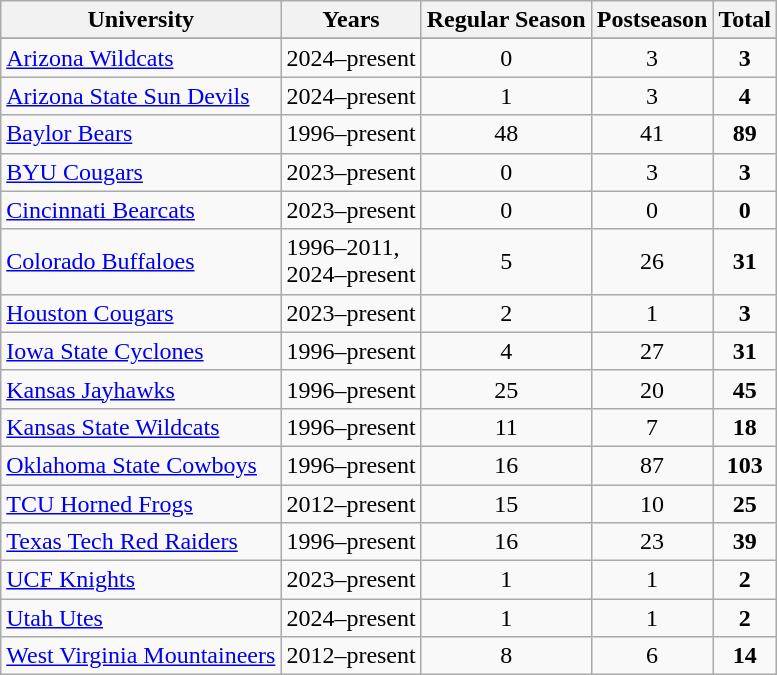<table class="wikitable sortable">
<tr>
<th scope="col">University</th>
<th scope="col">Years</th>
<th scope="col">Regular Season</th>
<th scope="col">Postseason</th>
<th scope="col">Total</th>
</tr>
<tr>
</tr>
<tr>
<td><a href='#'>Arizona Wildcats</a></td>
<td>2024–present</td>
<td style="text-align: center;">0</td>
<td style="text-align: center;">3</td>
<td style="text-align: center;"><strong>3</strong></td>
</tr>
<tr>
<td><a href='#'>Arizona State Sun Devils</a></td>
<td>2024–present</td>
<td style="text-align: center;">1</td>
<td style="text-align: center;">3</td>
<td style="text-align: center;"><strong>4</strong></td>
</tr>
<tr>
<td><a href='#'>Baylor Bears</a></td>
<td>1996–present</td>
<td style="text-align: center;">48</td>
<td style="text-align: center;">41</td>
<td style="text-align: center;"><strong>89</strong></td>
</tr>
<tr>
<td><a href='#'>BYU Cougars</a></td>
<td>2023–present</td>
<td style="text-align: center;">0</td>
<td style="text-align: center;">3</td>
<td style="text-align: center;"><strong>3</strong></td>
</tr>
<tr>
<td><a href='#'>Cincinnati Bearcats</a></td>
<td>2023–present</td>
<td style="text-align: center;">0</td>
<td style="text-align: center;">0</td>
<td style="text-align: center;"><strong>0</strong></td>
</tr>
<tr>
<td><a href='#'>Colorado Buffaloes</a></td>
<td>1996–2011,<br>2024–present</td>
<td style="text-align: center;">5</td>
<td style="text-align: center;">26</td>
<td style="text-align: center;"><strong>31</strong></td>
</tr>
<tr>
<td><a href='#'>Houston Cougars</a></td>
<td>2023–present</td>
<td style="text-align: center;">2</td>
<td style="text-align: center;">1</td>
<td style="text-align: center;"><strong>3</strong></td>
</tr>
<tr>
<td><a href='#'>Iowa State Cyclones</a></td>
<td>1996–present</td>
<td style="text-align: center;">4</td>
<td style="text-align: center;">27</td>
<td style="text-align: center;"><strong>31</strong></td>
</tr>
<tr>
<td><a href='#'>Kansas Jayhawks</a></td>
<td>1996–present</td>
<td style="text-align: center;">25</td>
<td style="text-align: center;">20</td>
<td style="text-align: center;"><strong>45</strong></td>
</tr>
<tr>
<td><a href='#'>Kansas State Wildcats</a></td>
<td>1996–present</td>
<td style="text-align: center;">11</td>
<td style="text-align: center;">7</td>
<td style="text-align: center;"><strong>18</strong></td>
</tr>
<tr>
<td><a href='#'>Oklahoma State Cowboys</a></td>
<td>1996–present</td>
<td style="text-align: center;">16</td>
<td style="text-align: center;">87</td>
<td style="text-align: center;"><strong>103</strong></td>
</tr>
<tr>
<td><a href='#'>TCU Horned Frogs</a></td>
<td>2012–present</td>
<td style="text-align: center;">15</td>
<td style="text-align: center;">10</td>
<td style="text-align: center;"><strong>25</strong></td>
</tr>
<tr>
<td><a href='#'>Texas Tech Red Raiders</a></td>
<td>1996–present</td>
<td style="text-align: center;">16</td>
<td style="text-align: center;">23</td>
<td style="text-align: center;"><strong>39</strong></td>
</tr>
<tr>
<td><a href='#'>UCF Knights</a></td>
<td>2023–present</td>
<td style="text-align: center;">1</td>
<td style="text-align: center;">1</td>
<td style="text-align: center;"><strong>2</strong></td>
</tr>
<tr>
<td><a href='#'>Utah Utes</a></td>
<td>2024–present</td>
<td style="text-align: center;">1</td>
<td style="text-align: center;">1</td>
<td style="text-align: center;"><strong>2</strong></td>
</tr>
<tr>
<td><a href='#'>West Virginia Mountaineers</a></td>
<td>2012–present</td>
<td style="text-align: center;">8</td>
<td style="text-align: center;">6</td>
<td style="text-align: center;"><strong>14</strong></td>
</tr>
</table>
